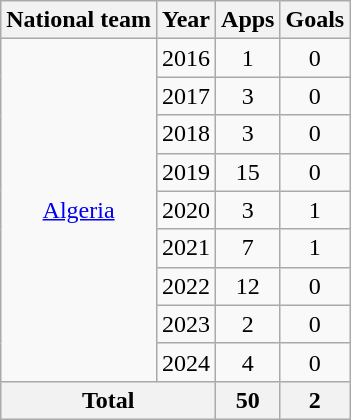<table class="wikitable" style="text-align:center">
<tr>
<th>National team</th>
<th>Year</th>
<th>Apps</th>
<th>Goals</th>
</tr>
<tr>
<td rowspan="9"><a href='#'>Algeria</a></td>
<td>2016</td>
<td>1</td>
<td>0</td>
</tr>
<tr>
<td>2017</td>
<td>3</td>
<td>0</td>
</tr>
<tr>
<td>2018</td>
<td>3</td>
<td>0</td>
</tr>
<tr>
<td>2019</td>
<td>15</td>
<td>0</td>
</tr>
<tr>
<td>2020</td>
<td>3</td>
<td>1</td>
</tr>
<tr>
<td>2021</td>
<td>7</td>
<td>1</td>
</tr>
<tr>
<td>2022</td>
<td>12</td>
<td>0</td>
</tr>
<tr>
<td>2023</td>
<td>2</td>
<td>0</td>
</tr>
<tr>
<td>2024</td>
<td>4</td>
<td>0</td>
</tr>
<tr>
<th colspan="2">Total</th>
<th>50</th>
<th>2</th>
</tr>
</table>
